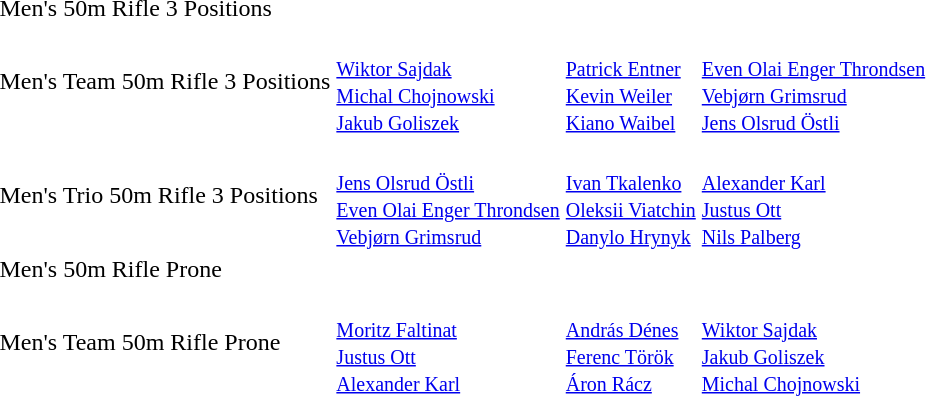<table>
<tr>
<td>Men's 50m Rifle 3 Positions</td>
<td></td>
<td></td>
<td></td>
</tr>
<tr>
<td>Men's Team 50m Rifle 3 Positions</td>
<td><br><small><a href='#'>Wiktor Sajdak</a><br><a href='#'>Michal Chojnowski</a><br><a href='#'>Jakub Goliszek</a></small></td>
<td><br><small><a href='#'>Patrick Entner</a><br><a href='#'>Kevin Weiler</a><br><a href='#'>Kiano Waibel</a></small></td>
<td><br><small><a href='#'>Even Olai Enger Throndsen</a><br><a href='#'>Vebjørn Grimsrud</a><br><a href='#'>Jens Olsrud Östli</a></small></td>
</tr>
<tr>
<td>Men's Trio 50m Rifle 3 Positions</td>
<td><br><small><a href='#'>Jens Olsrud Östli</a><br><a href='#'>Even Olai Enger Throndsen</a><br><a href='#'>Vebjørn Grimsrud</a></small></td>
<td><br><small><a href='#'>Ivan Tkalenko</a><br><a href='#'>Oleksii Viatchin</a><br><a href='#'>Danylo Hrynyk</a></small></td>
<td><br><small><a href='#'>Alexander Karl</a><br><a href='#'>Justus Ott</a><br><a href='#'>Nils Palberg</a></small></td>
</tr>
<tr>
<td>Men's 50m Rifle Prone</td>
<td></td>
<td></td>
<td></td>
</tr>
<tr>
<td>Men's Team 50m Rifle Prone</td>
<td><br><small><a href='#'>Moritz Faltinat</a><br><a href='#'>Justus Ott</a><br><a href='#'>Alexander Karl</a></small></td>
<td><br><small><a href='#'>András Dénes</a><br><a href='#'>Ferenc Török</a><br><a href='#'>Áron Rácz</a></small></td>
<td><br><small><a href='#'>Wiktor Sajdak</a><br><a href='#'>Jakub Goliszek</a><br><a href='#'>Michal Chojnowski</a></small></td>
</tr>
</table>
